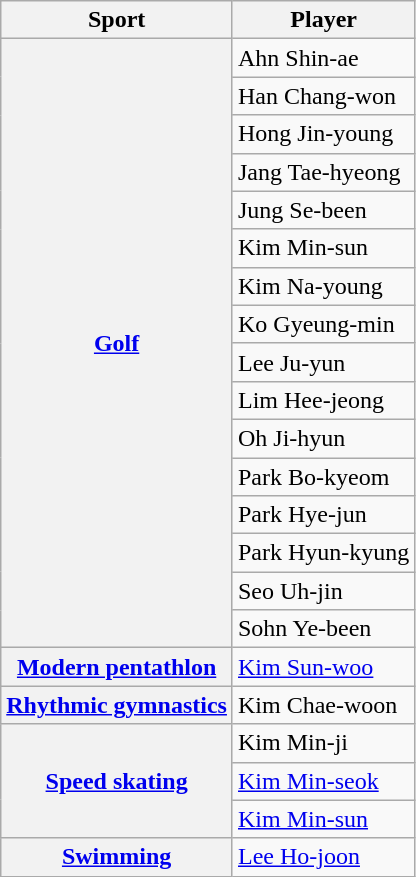<table class="wikitable plainrowheaders sortable">
<tr>
<th scope="col">Sport</th>
<th scope="col">Player</th>
</tr>
<tr>
<th rowspan="16" scope="row"> <a href='#'>Golf</a></th>
<td>Ahn Shin-ae</td>
</tr>
<tr>
<td>Han Chang-won</td>
</tr>
<tr>
<td>Hong Jin-young</td>
</tr>
<tr>
<td>Jang Tae-hyeong</td>
</tr>
<tr>
<td>Jung Se-been</td>
</tr>
<tr>
<td>Kim Min-sun</td>
</tr>
<tr>
<td>Kim Na-young</td>
</tr>
<tr>
<td>Ko Gyeung-min</td>
</tr>
<tr>
<td>Lee Ju-yun</td>
</tr>
<tr>
<td>Lim Hee-jeong</td>
</tr>
<tr>
<td>Oh Ji-hyun</td>
</tr>
<tr>
<td>Park Bo-kyeom</td>
</tr>
<tr>
<td>Park Hye-jun</td>
</tr>
<tr>
<td>Park Hyun-kyung</td>
</tr>
<tr>
<td>Seo Uh-jin</td>
</tr>
<tr>
<td>Sohn Ye-been</td>
</tr>
<tr>
<th scope="row"> <a href='#'>Modern pentathlon</a></th>
<td><a href='#'>Kim Sun-woo</a></td>
</tr>
<tr>
<th scope="row"> <a href='#'>Rhythmic gymnastics</a></th>
<td>Kim Chae-woon</td>
</tr>
<tr>
<th scope="row" rowspan="3"> <a href='#'>Speed skating</a></th>
<td>Kim Min-ji</td>
</tr>
<tr>
<td><a href='#'>Kim Min-seok</a></td>
</tr>
<tr>
<td><a href='#'>Kim Min-sun</a></td>
</tr>
<tr>
<th scope="row"> <a href='#'>Swimming</a></th>
<td><a href='#'>Lee Ho-joon</a></td>
</tr>
</table>
